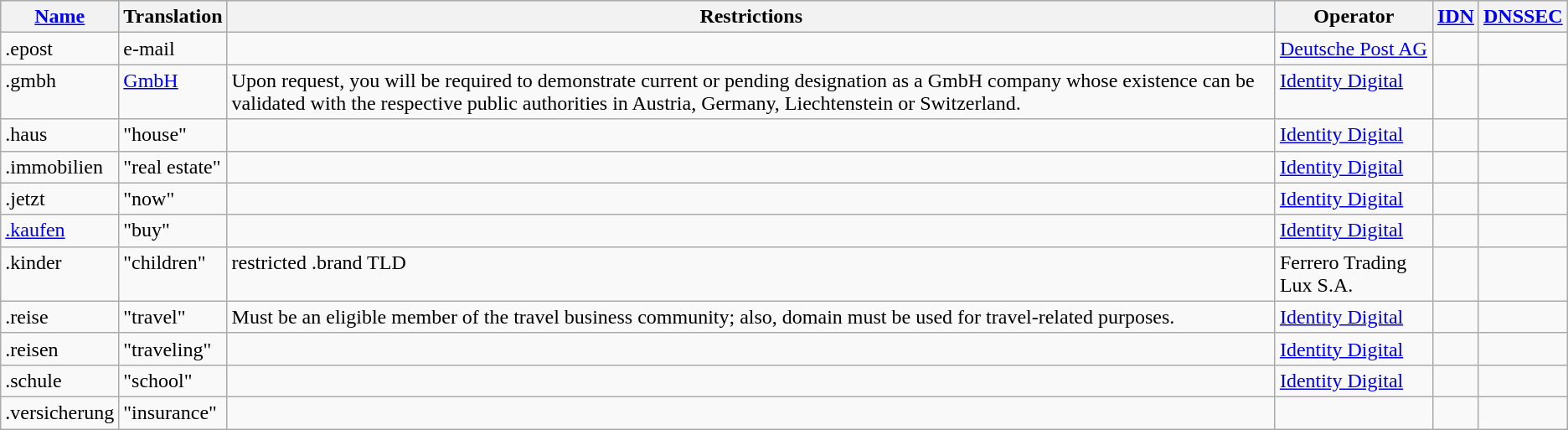<table class="wikitable sortable">
<tr style="background:#a0d0ff;">
<th><a href='#'>Name</a></th>
<th>Translation</th>
<th class="unsortable">Restrictions</th>
<th>Operator</th>
<th><a href='#'>IDN</a></th>
<th><a href='#'>DNSSEC</a></th>
</tr>
<tr valign=top>
<td>.epost</td>
<td>e-mail</td>
<td></td>
<td><a href='#'>Deutsche Post AG</a></td>
<td></td>
<td></td>
</tr>
<tr valign=top>
<td>.gmbh</td>
<td><a href='#'>GmbH</a></td>
<td>Upon request, you will be required to demonstrate current or pending designation as a GmbH company whose existence can be validated with the respective public authorities in Austria, Germany, Liechtenstein or Switzerland.</td>
<td><a href='#'>Identity Digital</a></td>
<td></td>
<td></td>
</tr>
<tr valign="top">
<td>.haus</td>
<td>"house"</td>
<td></td>
<td><a href='#'>Identity Digital</a></td>
<td></td>
<td></td>
</tr>
<tr valign="top">
<td>.immobilien</td>
<td>"real estate"</td>
<td></td>
<td><a href='#'>Identity Digital</a></td>
<td></td>
<td></td>
</tr>
<tr valign="top">
<td>.jetzt</td>
<td>"now"</td>
<td></td>
<td><a href='#'>Identity Digital</a></td>
<td></td>
<td></td>
</tr>
<tr valign="top">
<td><a href='#'>.kaufen</a></td>
<td>"buy"</td>
<td></td>
<td><a href='#'>Identity Digital</a></td>
<td></td>
<td></td>
</tr>
<tr valign=top>
<td>.kinder</td>
<td>"children"</td>
<td>restricted .brand TLD</td>
<td>Ferrero Trading Lux S.A.</td>
<td></td>
<td></td>
</tr>
<tr valign="top">
<td>.reise</td>
<td>"travel"</td>
<td>Must be an eligible member of the travel business community; also, domain must be used for travel-related purposes.</td>
<td><a href='#'>Identity Digital</a></td>
<td></td>
<td></td>
</tr>
<tr valign="top">
<td>.reisen</td>
<td>"traveling"</td>
<td></td>
<td><a href='#'>Identity Digital</a></td>
<td></td>
<td></td>
</tr>
<tr valign="top">
<td>.schule</td>
<td>"school"</td>
<td></td>
<td><a href='#'>Identity Digital</a></td>
<td></td>
<td></td>
</tr>
<tr valign="top">
<td>.versicherung</td>
<td>"insurance"</td>
<td></td>
<td></td>
<td></td>
<td></td>
</tr>
</table>
